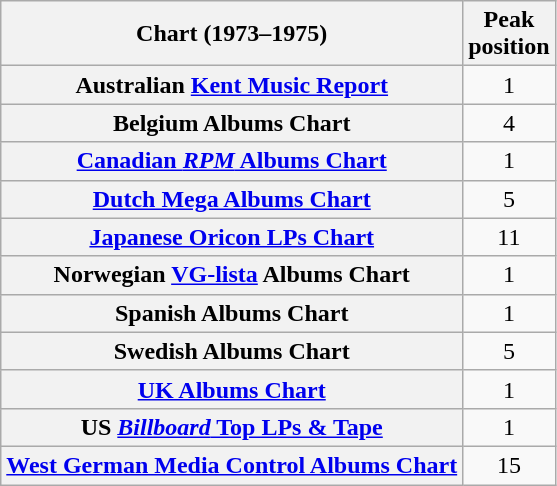<table class="wikitable sortable plainrowheaders" style="text-align:center;">
<tr>
<th scope="col">Chart (1973–1975)</th>
<th scope="col">Peak<br>position</th>
</tr>
<tr>
<th scope="row">Australian <a href='#'>Kent Music Report</a></th>
<td>1</td>
</tr>
<tr>
<th scope="row">Belgium Albums Chart</th>
<td>4</td>
</tr>
<tr>
<th scope="row"><a href='#'>Canadian <em>RPM</em> Albums Chart</a></th>
<td>1</td>
</tr>
<tr>
<th scope="row"><a href='#'>Dutch Mega Albums Chart</a></th>
<td>5</td>
</tr>
<tr>
<th scope="row"><a href='#'>Japanese Oricon LPs Chart</a></th>
<td>11</td>
</tr>
<tr>
<th scope="row">Norwegian <a href='#'>VG-lista</a> Albums Chart</th>
<td>1</td>
</tr>
<tr>
<th scope="row">Spanish Albums Chart</th>
<td>1</td>
</tr>
<tr>
<th scope="row">Swedish Albums Chart</th>
<td>5</td>
</tr>
<tr>
<th scope="row"><a href='#'>UK Albums Chart</a></th>
<td>1</td>
</tr>
<tr>
<th scope="row">US <a href='#'><em>Billboard</em> Top LPs & Tape</a></th>
<td>1</td>
</tr>
<tr>
<th scope="row"><a href='#'>West German Media Control Albums Chart</a></th>
<td>15</td>
</tr>
</table>
